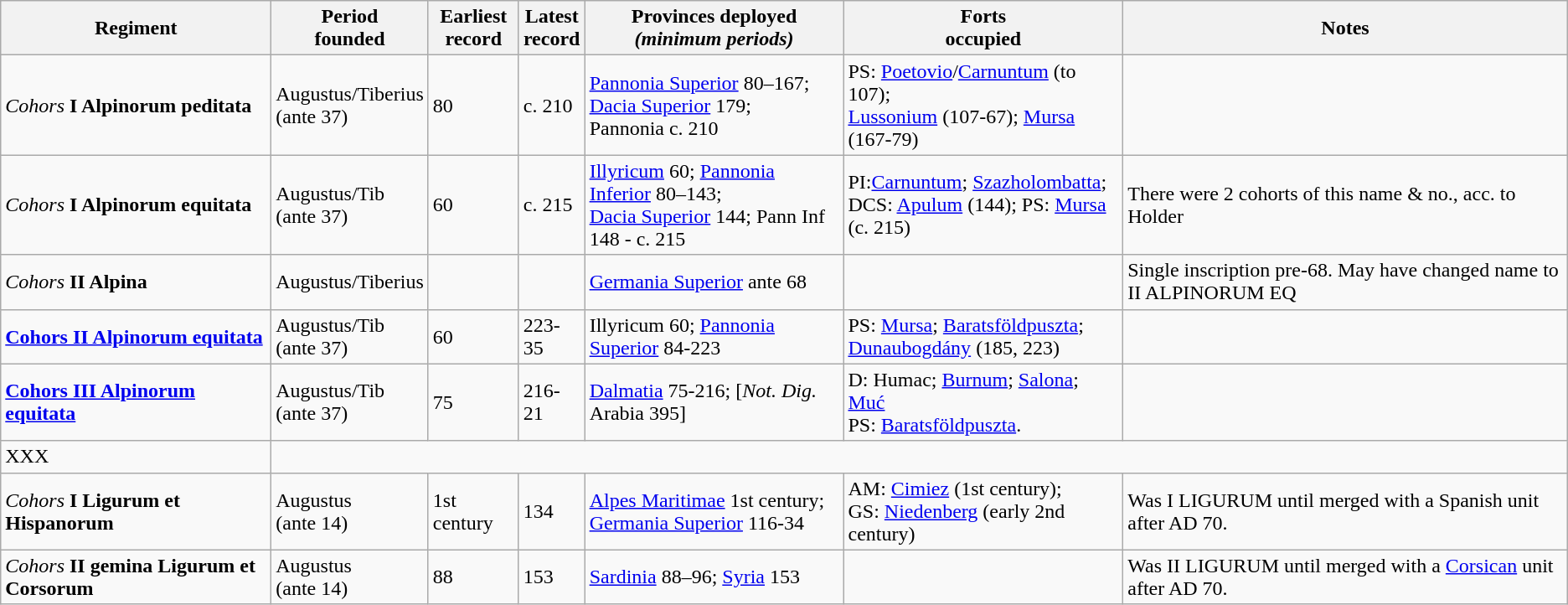<table class=wikitable>
<tr>
<th>Regiment</th>
<th>Period<br>founded</th>
<th>Earliest<br>record</th>
<th>Latest<br>record</th>
<th>Provinces deployed<br><em>(minimum periods)</em></th>
<th>Forts<br>occupied</th>
<th>Notes</th>
</tr>
<tr>
<td><em>Cohors</em> <strong>I Alpinorum peditata</strong></td>
<td>Augustus/Tiberius<br>(ante 37)</td>
<td>80</td>
<td>c. 210</td>
<td><a href='#'>Pannonia Superior</a> 80–167;<br><a href='#'>Dacia Superior</a> 179;<br>Pannonia c. 210</td>
<td>PS: <a href='#'>Poetovio</a>/<a href='#'>Carnuntum</a> (to 107);<br><a href='#'>Lussonium</a> (107-67); <a href='#'>Mursa</a> (167-79)</td>
<td></td>
</tr>
<tr>
<td><em>Cohors</em> <strong>I Alpinorum equitata</strong></td>
<td>Augustus/Tib<br>(ante 37)</td>
<td>60</td>
<td>c. 215</td>
<td><a href='#'>Illyricum</a> 60; <a href='#'>Pannonia Inferior</a> 80–143;<br><a href='#'>Dacia Superior</a> 144; Pann Inf 148 - c. 215</td>
<td>PI:<a href='#'>Carnuntum</a>; <a href='#'>Szazholombatta</a>;<br>DCS: <a href='#'>Apulum</a> (144); PS: <a href='#'>Mursa</a> (c. 215)</td>
<td>There were 2 cohorts of this name & no., acc. to Holder</td>
</tr>
<tr>
<td><em>Cohors</em> <strong>II Alpina</strong></td>
<td>Augustus/Tiberius</td>
<td></td>
<td></td>
<td><a href='#'>Germania Superior</a> ante 68</td>
<td></td>
<td>Single inscription pre-68. May have changed name to II ALPINORUM EQ</td>
</tr>
<tr>
<td><strong><a href='#'>Cohors II Alpinorum equitata</a></strong></td>
<td>Augustus/Tib<br>(ante 37)</td>
<td>60</td>
<td>223-35</td>
<td>Illyricum 60; <a href='#'>Pannonia Superior</a> 84-223</td>
<td>PS: <a href='#'>Mursa</a>; <a href='#'>Baratsföldpuszta</a>;<br><a href='#'>Dunaubogdány</a> (185, 223)</td>
<td></td>
</tr>
<tr>
<td><strong><a href='#'>Cohors III Alpinorum equitata</a></strong></td>
<td>Augustus/Tib<br>(ante 37)</td>
<td>75</td>
<td>216-21</td>
<td><a href='#'>Dalmatia</a> 75-216; [<em>Not. Dig.</em> Arabia 395]</td>
<td>D: Humac; <a href='#'>Burnum</a>; <a href='#'>Salona</a>; <a href='#'>Muć</a><br>PS: <a href='#'>Baratsföldpuszta</a>.</td>
<td></td>
</tr>
<tr>
<td>XXX</td>
</tr>
<tr>
<td><em>Cohors</em> <strong>I Ligurum et Hispanorum</strong></td>
<td>Augustus<br>(ante 14)</td>
<td>1st century</td>
<td>134</td>
<td><a href='#'>Alpes Maritimae</a> 1st century;<br><a href='#'>Germania Superior</a> 116-34</td>
<td>AM: <a href='#'>Cimiez</a> (1st century);<br>GS: <a href='#'>Niedenberg</a> (early 2nd century)</td>
<td>Was I LIGURUM until merged with a Spanish unit after AD 70.</td>
</tr>
<tr>
<td><em>Cohors</em> <strong>II gemina Ligurum et Corsorum</strong></td>
<td>Augustus<br>(ante 14)</td>
<td>88</td>
<td>153</td>
<td><a href='#'>Sardinia</a> 88–96; <a href='#'>Syria</a> 153</td>
<td></td>
<td>Was II LIGURUM until merged with a <a href='#'>Corsican</a> unit after AD 70.</td>
</tr>
</table>
